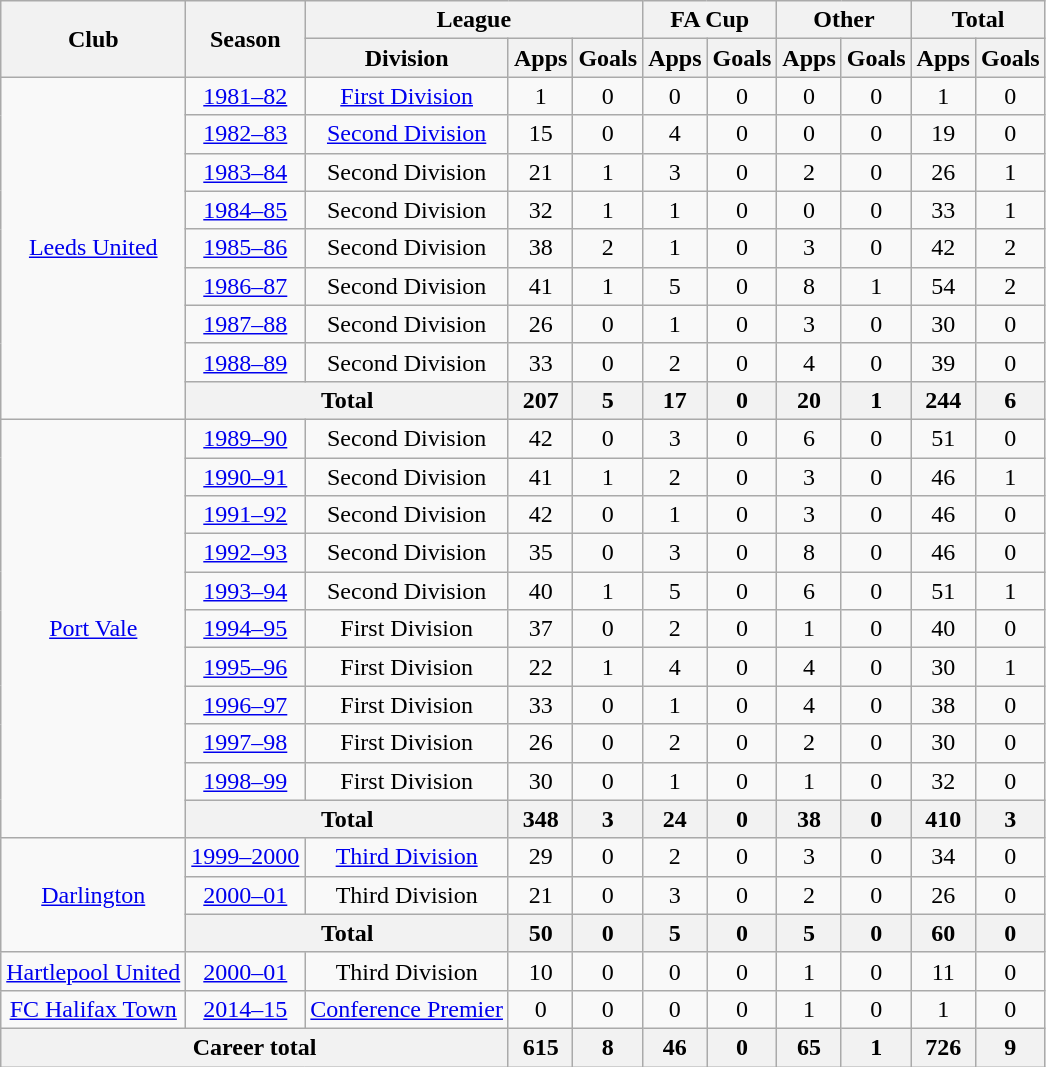<table class="wikitable" style="text-align: center;">
<tr>
<th rowspan="2">Club</th>
<th rowspan="2">Season</th>
<th colspan="3">League</th>
<th colspan="2">FA Cup</th>
<th colspan="2">Other</th>
<th colspan="2">Total</th>
</tr>
<tr>
<th>Division</th>
<th>Apps</th>
<th>Goals</th>
<th>Apps</th>
<th>Goals</th>
<th>Apps</th>
<th>Goals</th>
<th>Apps</th>
<th>Goals</th>
</tr>
<tr>
<td rowspan="9"><a href='#'>Leeds United</a></td>
<td><a href='#'>1981–82</a></td>
<td><a href='#'>First Division</a></td>
<td>1</td>
<td>0</td>
<td>0</td>
<td>0</td>
<td>0</td>
<td>0</td>
<td>1</td>
<td>0</td>
</tr>
<tr>
<td><a href='#'>1982–83</a></td>
<td><a href='#'>Second Division</a></td>
<td>15</td>
<td>0</td>
<td>4</td>
<td>0</td>
<td>0</td>
<td>0</td>
<td>19</td>
<td>0</td>
</tr>
<tr>
<td><a href='#'>1983–84</a></td>
<td>Second Division</td>
<td>21</td>
<td>1</td>
<td>3</td>
<td>0</td>
<td>2</td>
<td>0</td>
<td>26</td>
<td>1</td>
</tr>
<tr>
<td><a href='#'>1984–85</a></td>
<td>Second Division</td>
<td>32</td>
<td>1</td>
<td>1</td>
<td>0</td>
<td>0</td>
<td>0</td>
<td>33</td>
<td>1</td>
</tr>
<tr>
<td><a href='#'>1985–86</a></td>
<td>Second Division</td>
<td>38</td>
<td>2</td>
<td>1</td>
<td>0</td>
<td>3</td>
<td>0</td>
<td>42</td>
<td>2</td>
</tr>
<tr>
<td><a href='#'>1986–87</a></td>
<td>Second Division</td>
<td>41</td>
<td>1</td>
<td>5</td>
<td>0</td>
<td>8</td>
<td>1</td>
<td>54</td>
<td>2</td>
</tr>
<tr>
<td><a href='#'>1987–88</a></td>
<td>Second Division</td>
<td>26</td>
<td>0</td>
<td>1</td>
<td>0</td>
<td>3</td>
<td>0</td>
<td>30</td>
<td>0</td>
</tr>
<tr>
<td><a href='#'>1988–89</a></td>
<td>Second Division</td>
<td>33</td>
<td>0</td>
<td>2</td>
<td>0</td>
<td>4</td>
<td>0</td>
<td>39</td>
<td>0</td>
</tr>
<tr>
<th colspan="2">Total</th>
<th>207</th>
<th>5</th>
<th>17</th>
<th>0</th>
<th>20</th>
<th>1</th>
<th>244</th>
<th>6</th>
</tr>
<tr>
<td rowspan="11"><a href='#'>Port Vale</a></td>
<td><a href='#'>1989–90</a></td>
<td>Second Division</td>
<td>42</td>
<td>0</td>
<td>3</td>
<td>0</td>
<td>6</td>
<td>0</td>
<td>51</td>
<td>0</td>
</tr>
<tr>
<td><a href='#'>1990–91</a></td>
<td>Second Division</td>
<td>41</td>
<td>1</td>
<td>2</td>
<td>0</td>
<td>3</td>
<td>0</td>
<td>46</td>
<td>1</td>
</tr>
<tr>
<td><a href='#'>1991–92</a></td>
<td>Second Division</td>
<td>42</td>
<td>0</td>
<td>1</td>
<td>0</td>
<td>3</td>
<td>0</td>
<td>46</td>
<td>0</td>
</tr>
<tr>
<td><a href='#'>1992–93</a></td>
<td>Second Division</td>
<td>35</td>
<td>0</td>
<td>3</td>
<td>0</td>
<td>8</td>
<td>0</td>
<td>46</td>
<td>0</td>
</tr>
<tr>
<td><a href='#'>1993–94</a></td>
<td>Second Division</td>
<td>40</td>
<td>1</td>
<td>5</td>
<td>0</td>
<td>6</td>
<td>0</td>
<td>51</td>
<td>1</td>
</tr>
<tr>
<td><a href='#'>1994–95</a></td>
<td>First Division</td>
<td>37</td>
<td>0</td>
<td>2</td>
<td>0</td>
<td>1</td>
<td>0</td>
<td>40</td>
<td>0</td>
</tr>
<tr>
<td><a href='#'>1995–96</a></td>
<td>First Division</td>
<td>22</td>
<td>1</td>
<td>4</td>
<td>0</td>
<td>4</td>
<td>0</td>
<td>30</td>
<td>1</td>
</tr>
<tr>
<td><a href='#'>1996–97</a></td>
<td>First Division</td>
<td>33</td>
<td>0</td>
<td>1</td>
<td>0</td>
<td>4</td>
<td>0</td>
<td>38</td>
<td>0</td>
</tr>
<tr>
<td><a href='#'>1997–98</a></td>
<td>First Division</td>
<td>26</td>
<td>0</td>
<td>2</td>
<td>0</td>
<td>2</td>
<td>0</td>
<td>30</td>
<td>0</td>
</tr>
<tr>
<td><a href='#'>1998–99</a></td>
<td>First Division</td>
<td>30</td>
<td>0</td>
<td>1</td>
<td>0</td>
<td>1</td>
<td>0</td>
<td>32</td>
<td>0</td>
</tr>
<tr>
<th colspan="2">Total</th>
<th>348</th>
<th>3</th>
<th>24</th>
<th>0</th>
<th>38</th>
<th>0</th>
<th>410</th>
<th>3</th>
</tr>
<tr>
<td rowspan="3"><a href='#'>Darlington</a></td>
<td><a href='#'>1999–2000</a></td>
<td><a href='#'>Third Division</a></td>
<td>29</td>
<td>0</td>
<td>2</td>
<td>0</td>
<td>3</td>
<td>0</td>
<td>34</td>
<td>0</td>
</tr>
<tr>
<td><a href='#'>2000–01</a></td>
<td>Third Division</td>
<td>21</td>
<td>0</td>
<td>3</td>
<td>0</td>
<td>2</td>
<td>0</td>
<td>26</td>
<td>0</td>
</tr>
<tr>
<th colspan="2">Total</th>
<th>50</th>
<th>0</th>
<th>5</th>
<th>0</th>
<th>5</th>
<th>0</th>
<th>60</th>
<th>0</th>
</tr>
<tr>
<td><a href='#'>Hartlepool United</a></td>
<td><a href='#'>2000–01</a></td>
<td>Third Division</td>
<td>10</td>
<td>0</td>
<td>0</td>
<td>0</td>
<td>1</td>
<td>0</td>
<td>11</td>
<td>0</td>
</tr>
<tr>
<td><a href='#'>FC Halifax Town</a></td>
<td><a href='#'>2014–15</a></td>
<td><a href='#'>Conference Premier</a></td>
<td>0</td>
<td>0</td>
<td>0</td>
<td>0</td>
<td>1</td>
<td>0</td>
<td>1</td>
<td>0</td>
</tr>
<tr>
<th colspan="3">Career total</th>
<th>615</th>
<th>8</th>
<th>46</th>
<th>0</th>
<th>65</th>
<th>1</th>
<th>726</th>
<th>9</th>
</tr>
</table>
